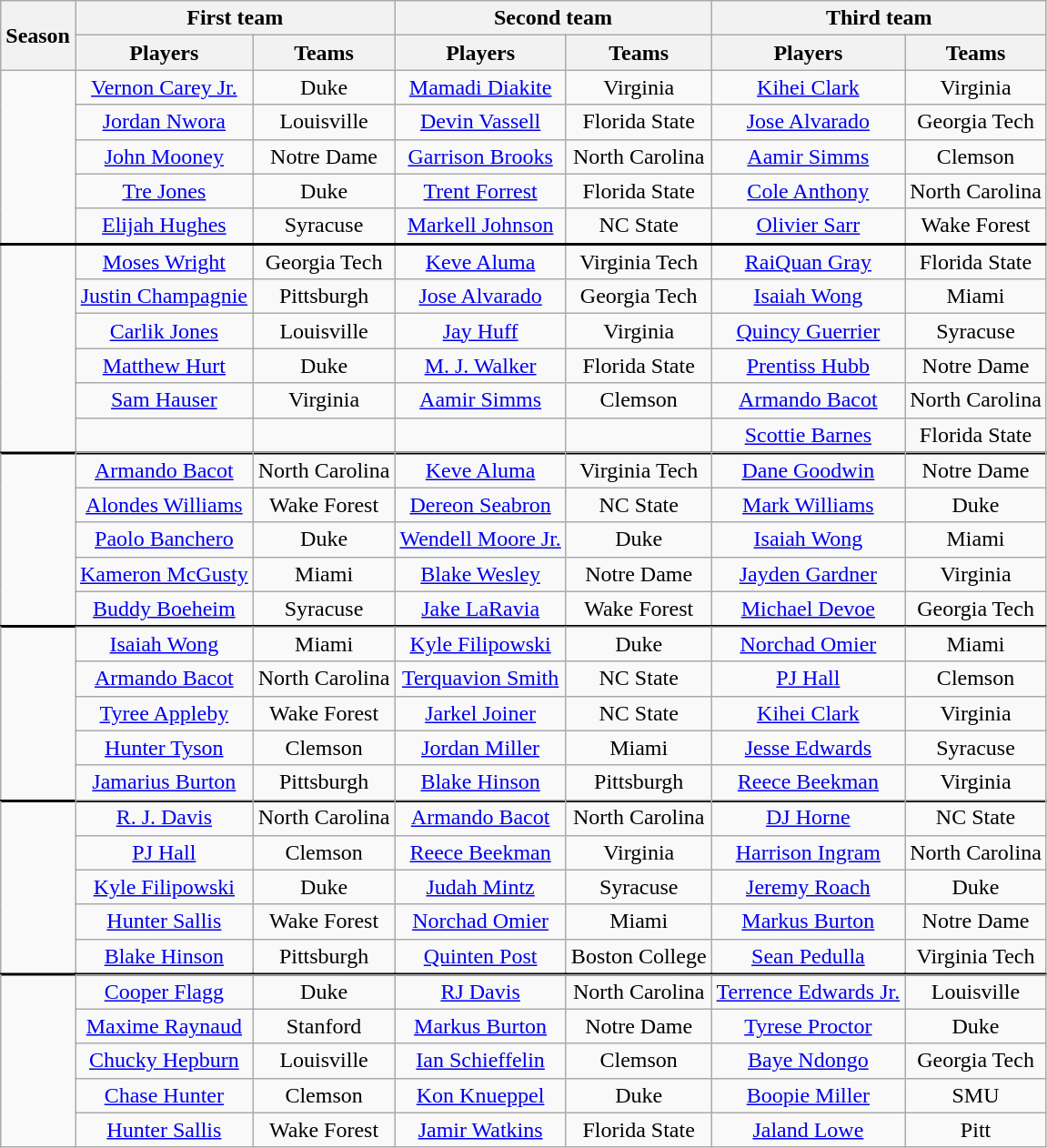<table class="wikitable" style="text-align:center">
<tr>
<th rowspan=2>Season</th>
<th colspan=2>First team</th>
<th colspan=2>Second team</th>
<th colspan=2>Third team</th>
</tr>
<tr>
<th>Players</th>
<th>Teams</th>
<th>Players</th>
<th>Teams</th>
<th>Players</th>
<th>Teams</th>
</tr>
<tr>
<td rowspan=5></td>
<td><a href='#'>Vernon Carey Jr.</a></td>
<td>Duke</td>
<td><a href='#'>Mamadi Diakite</a></td>
<td>Virginia</td>
<td><a href='#'>Kihei Clark</a></td>
<td>Virginia</td>
</tr>
<tr>
<td><a href='#'>Jordan Nwora</a></td>
<td>Louisville</td>
<td><a href='#'>Devin Vassell</a></td>
<td>Florida State</td>
<td><a href='#'>Jose Alvarado</a></td>
<td>Georgia Tech</td>
</tr>
<tr>
<td><a href='#'>John Mooney</a></td>
<td>Notre Dame</td>
<td><a href='#'>Garrison Brooks</a></td>
<td>North Carolina</td>
<td><a href='#'>Aamir Simms</a></td>
<td>Clemson</td>
</tr>
<tr>
<td><a href='#'>Tre Jones</a></td>
<td>Duke</td>
<td><a href='#'>Trent Forrest</a></td>
<td>Florida State</td>
<td><a href='#'>Cole Anthony</a></td>
<td>North Carolina</td>
</tr>
<tr>
<td><a href='#'>Elijah Hughes</a></td>
<td>Syracuse</td>
<td><a href='#'>Markell Johnson</a></td>
<td>NC State</td>
<td><a href='#'>Olivier Sarr</a></td>
<td>Wake Forest</td>
</tr>
<tr style="border-top:2px solid black">
<td rowspan=6></td>
<td><a href='#'>Moses Wright</a></td>
<td>Georgia Tech</td>
<td><a href='#'>Keve Aluma</a></td>
<td>Virginia Tech</td>
<td><a href='#'>RaiQuan Gray</a></td>
<td>Florida State</td>
</tr>
<tr>
<td><a href='#'>Justin Champagnie</a></td>
<td>Pittsburgh</td>
<td><a href='#'>Jose Alvarado</a></td>
<td>Georgia Tech</td>
<td><a href='#'>Isaiah Wong</a></td>
<td>Miami</td>
</tr>
<tr>
<td><a href='#'>Carlik Jones</a></td>
<td>Louisville</td>
<td><a href='#'>Jay Huff</a></td>
<td>Virginia</td>
<td><a href='#'>Quincy Guerrier</a></td>
<td>Syracuse</td>
</tr>
<tr>
<td><a href='#'>Matthew Hurt</a></td>
<td>Duke</td>
<td><a href='#'>M. J. Walker</a></td>
<td>Florida State</td>
<td><a href='#'>Prentiss Hubb</a></td>
<td>Notre Dame</td>
</tr>
<tr>
<td><a href='#'>Sam Hauser</a></td>
<td>Virginia</td>
<td><a href='#'>Aamir Simms</a></td>
<td>Clemson</td>
<td><a href='#'>Armando Bacot</a></td>
<td>North Carolina</td>
</tr>
<tr>
<td></td>
<td></td>
<td></td>
<td></td>
<td><a href='#'>Scottie Barnes</a></td>
<td>Florida State</td>
</tr>
<tr style="border-top:2px solid black">
<td rowspan=6></td>
</tr>
<tr>
<td><a href='#'>Armando Bacot</a></td>
<td>North Carolina</td>
<td><a href='#'>Keve Aluma</a></td>
<td>Virginia Tech</td>
<td><a href='#'>Dane Goodwin</a></td>
<td>Notre Dame</td>
</tr>
<tr>
<td><a href='#'>Alondes Williams</a></td>
<td>Wake Forest</td>
<td><a href='#'>Dereon Seabron</a></td>
<td>NC State</td>
<td><a href='#'>Mark Williams</a></td>
<td>Duke</td>
</tr>
<tr>
<td><a href='#'>Paolo Banchero</a></td>
<td>Duke</td>
<td><a href='#'>Wendell Moore Jr.</a></td>
<td>Duke</td>
<td><a href='#'>Isaiah Wong</a></td>
<td>Miami</td>
</tr>
<tr>
<td><a href='#'>Kameron McGusty</a></td>
<td>Miami</td>
<td><a href='#'>Blake Wesley</a></td>
<td>Notre Dame</td>
<td><a href='#'>Jayden Gardner</a></td>
<td>Virginia</td>
</tr>
<tr>
<td><a href='#'>Buddy Boeheim</a></td>
<td>Syracuse</td>
<td><a href='#'>Jake LaRavia</a></td>
<td>Wake Forest</td>
<td><a href='#'>Michael Devoe</a></td>
<td>Georgia Tech</td>
</tr>
<tr style="border-top:2px solid black">
<td rowspan=6></td>
</tr>
<tr>
<td><a href='#'>Isaiah Wong</a></td>
<td>Miami</td>
<td><a href='#'>Kyle Filipowski</a></td>
<td>Duke</td>
<td><a href='#'>Norchad Omier</a></td>
<td>Miami</td>
</tr>
<tr>
<td><a href='#'>Armando Bacot</a></td>
<td>North Carolina</td>
<td><a href='#'>Terquavion Smith</a></td>
<td>NC State</td>
<td><a href='#'>PJ Hall</a></td>
<td>Clemson</td>
</tr>
<tr>
<td><a href='#'>Tyree Appleby</a></td>
<td>Wake Forest</td>
<td><a href='#'>Jarkel Joiner</a></td>
<td>NC State</td>
<td><a href='#'>Kihei Clark</a></td>
<td>Virginia</td>
</tr>
<tr>
<td><a href='#'>Hunter Tyson</a></td>
<td>Clemson</td>
<td><a href='#'>Jordan Miller</a></td>
<td>Miami</td>
<td><a href='#'>Jesse Edwards</a></td>
<td>Syracuse</td>
</tr>
<tr>
<td><a href='#'>Jamarius Burton</a></td>
<td>Pittsburgh</td>
<td><a href='#'>Blake Hinson</a></td>
<td>Pittsburgh</td>
<td><a href='#'>Reece Beekman</a></td>
<td>Virginia</td>
</tr>
<tr style="border-top:2px solid black">
<td rowspan=6></td>
</tr>
<tr>
<td><a href='#'>R. J. Davis</a></td>
<td>North Carolina</td>
<td><a href='#'>Armando Bacot</a></td>
<td>North Carolina</td>
<td><a href='#'>DJ Horne</a></td>
<td>NC State</td>
</tr>
<tr>
<td><a href='#'>PJ Hall</a></td>
<td>Clemson</td>
<td><a href='#'>Reece Beekman</a></td>
<td>Virginia</td>
<td><a href='#'>Harrison Ingram</a></td>
<td>North Carolina</td>
</tr>
<tr>
<td><a href='#'>Kyle Filipowski</a></td>
<td>Duke</td>
<td><a href='#'>Judah Mintz</a></td>
<td>Syracuse</td>
<td><a href='#'>Jeremy Roach</a></td>
<td>Duke</td>
</tr>
<tr>
<td><a href='#'>Hunter Sallis</a></td>
<td>Wake Forest</td>
<td><a href='#'>Norchad Omier</a></td>
<td>Miami</td>
<td><a href='#'>Markus Burton</a></td>
<td>Notre Dame</td>
</tr>
<tr>
<td><a href='#'>Blake Hinson</a></td>
<td>Pittsburgh</td>
<td><a href='#'>Quinten Post</a></td>
<td>Boston College</td>
<td><a href='#'>Sean Pedulla</a></td>
<td>Virginia Tech</td>
</tr>
<tr style="border-top:2px solid black">
<td rowspan=6></td>
</tr>
<tr>
<td><a href='#'>Cooper Flagg</a></td>
<td>Duke</td>
<td><a href='#'>RJ Davis</a></td>
<td>North Carolina</td>
<td><a href='#'>Terrence Edwards Jr.</a></td>
<td>Louisville</td>
</tr>
<tr>
<td><a href='#'>Maxime Raynaud</a></td>
<td>Stanford</td>
<td><a href='#'>Markus Burton</a></td>
<td>Notre Dame</td>
<td><a href='#'>Tyrese Proctor</a></td>
<td>Duke</td>
</tr>
<tr>
<td><a href='#'>Chucky Hepburn</a></td>
<td>Louisville</td>
<td><a href='#'>Ian Schieffelin</a></td>
<td>Clemson</td>
<td><a href='#'>Baye Ndongo</a></td>
<td>Georgia Tech</td>
</tr>
<tr>
<td><a href='#'>Chase Hunter</a></td>
<td>Clemson</td>
<td><a href='#'>Kon Knueppel</a></td>
<td>Duke</td>
<td><a href='#'>Boopie Miller</a></td>
<td>SMU</td>
</tr>
<tr>
<td><a href='#'>Hunter Sallis</a></td>
<td>Wake Forest</td>
<td><a href='#'>Jamir Watkins</a></td>
<td>Florida State</td>
<td><a href='#'>Jaland Lowe</a></td>
<td>Pitt</td>
</tr>
</table>
